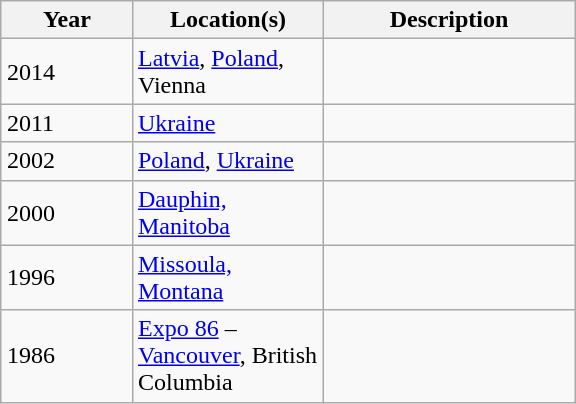<table class="wikitable" style="margin: 1em auto 1em auto" style="text-align:left">
<tr>
<th style="width:80px">Year</th>
<th style="width:120px">Location(s)</th>
<th style="width:160px">Description</th>
</tr>
<tr>
<td>2014</td>
<td><a href='#'>Latvia</a>, <a href='#'>Poland</a>, Vienna</td>
<td></td>
</tr>
<tr>
<td>2011</td>
<td><a href='#'>Ukraine</a></td>
<td></td>
</tr>
<tr>
<td>2002</td>
<td><a href='#'>Poland</a>, <a href='#'>Ukraine</a></td>
<td></td>
</tr>
<tr>
<td>2000</td>
<td><a href='#'>Dauphin, Manitoba</a></td>
<td></td>
</tr>
<tr>
<td>1996</td>
<td><a href='#'>Missoula, Montana</a></td>
<td></td>
</tr>
<tr>
<td>1986</td>
<td><a href='#'>Expo 86</a> – <a href='#'>Vancouver</a>, British Columbia</td>
<td></td>
</tr>
</table>
